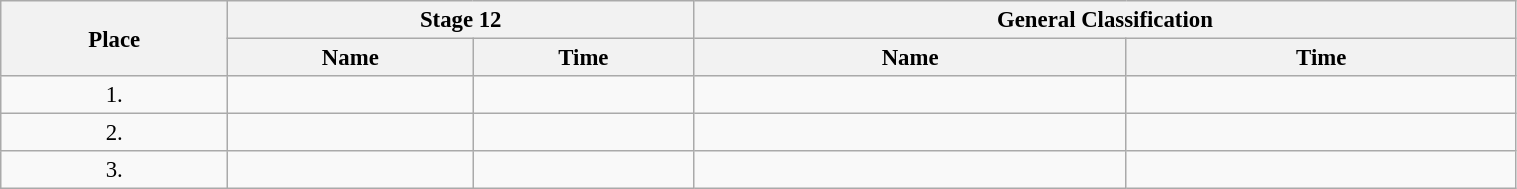<table class="wikitable"  style="font-size:95%; width:80%;">
<tr>
<th rowspan="2">Place</th>
<th colspan="2">Stage 12</th>
<th colspan="2">General Classification</th>
</tr>
<tr>
<th>Name</th>
<th>Time</th>
<th>Name</th>
<th>Time</th>
</tr>
<tr>
<td style="text-align:center;">1.</td>
<td></td>
<td></td>
<td></td>
<td></td>
</tr>
<tr>
<td style="text-align:center;">2.</td>
<td></td>
<td></td>
<td></td>
<td></td>
</tr>
<tr>
<td style="text-align:center;">3.</td>
<td></td>
<td></td>
<td></td>
<td></td>
</tr>
</table>
